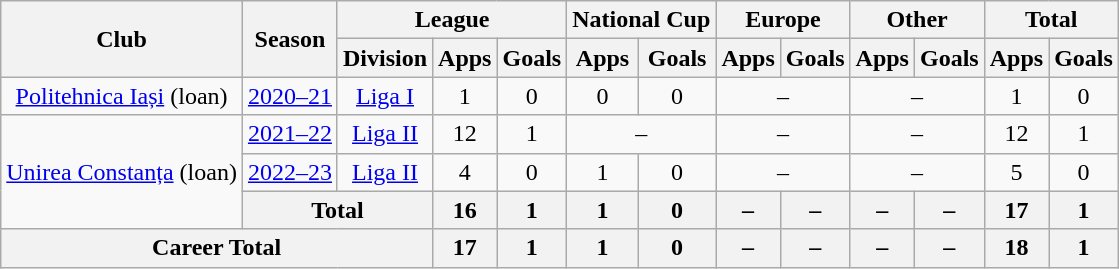<table class=wikitable style=text-align:center>
<tr>
<th rowspan=2>Club</th>
<th rowspan=2>Season</th>
<th colspan=3>League</th>
<th colspan=2>National Cup</th>
<th colspan=2>Europe</th>
<th colspan=2>Other</th>
<th colspan=2>Total</th>
</tr>
<tr>
<th>Division</th>
<th>Apps</th>
<th>Goals</th>
<th>Apps</th>
<th>Goals</th>
<th>Apps</th>
<th>Goals</th>
<th>Apps</th>
<th>Goals</th>
<th>Apps</th>
<th>Goals</th>
</tr>
<tr>
<td><a href='#'>Politehnica Iași</a> (loan)</td>
<td><a href='#'>2020–21</a></td>
<td rowspan="1"><a href='#'>Liga I</a></td>
<td>1</td>
<td>0</td>
<td>0</td>
<td>0</td>
<td colspan="2">–</td>
<td colspan="2">–</td>
<td>1</td>
<td>0</td>
</tr>
<tr>
<td rowspan="3"><a href='#'>Unirea Constanța</a> (loan)</td>
<td><a href='#'>2021–22</a></td>
<td rowspan="1"><a href='#'>Liga II</a></td>
<td>12</td>
<td>1</td>
<td colspan="2">–</td>
<td colspan="2">–</td>
<td colspan="2">–</td>
<td>12</td>
<td>1</td>
</tr>
<tr>
<td><a href='#'>2022–23</a></td>
<td rowspan="1"><a href='#'>Liga II</a></td>
<td>4</td>
<td>0</td>
<td>1</td>
<td>0</td>
<td colspan="2">–</td>
<td colspan="2">–</td>
<td>5</td>
<td>0</td>
</tr>
<tr>
<th colspan="2">Total</th>
<th>16</th>
<th>1</th>
<th>1</th>
<th>0</th>
<th>–</th>
<th>–</th>
<th>–</th>
<th>–</th>
<th>17</th>
<th>1</th>
</tr>
<tr>
<th colspan="3">Career Total</th>
<th>17</th>
<th>1</th>
<th>1</th>
<th>0</th>
<th>–</th>
<th>–</th>
<th>–</th>
<th>–</th>
<th>18</th>
<th>1</th>
</tr>
</table>
